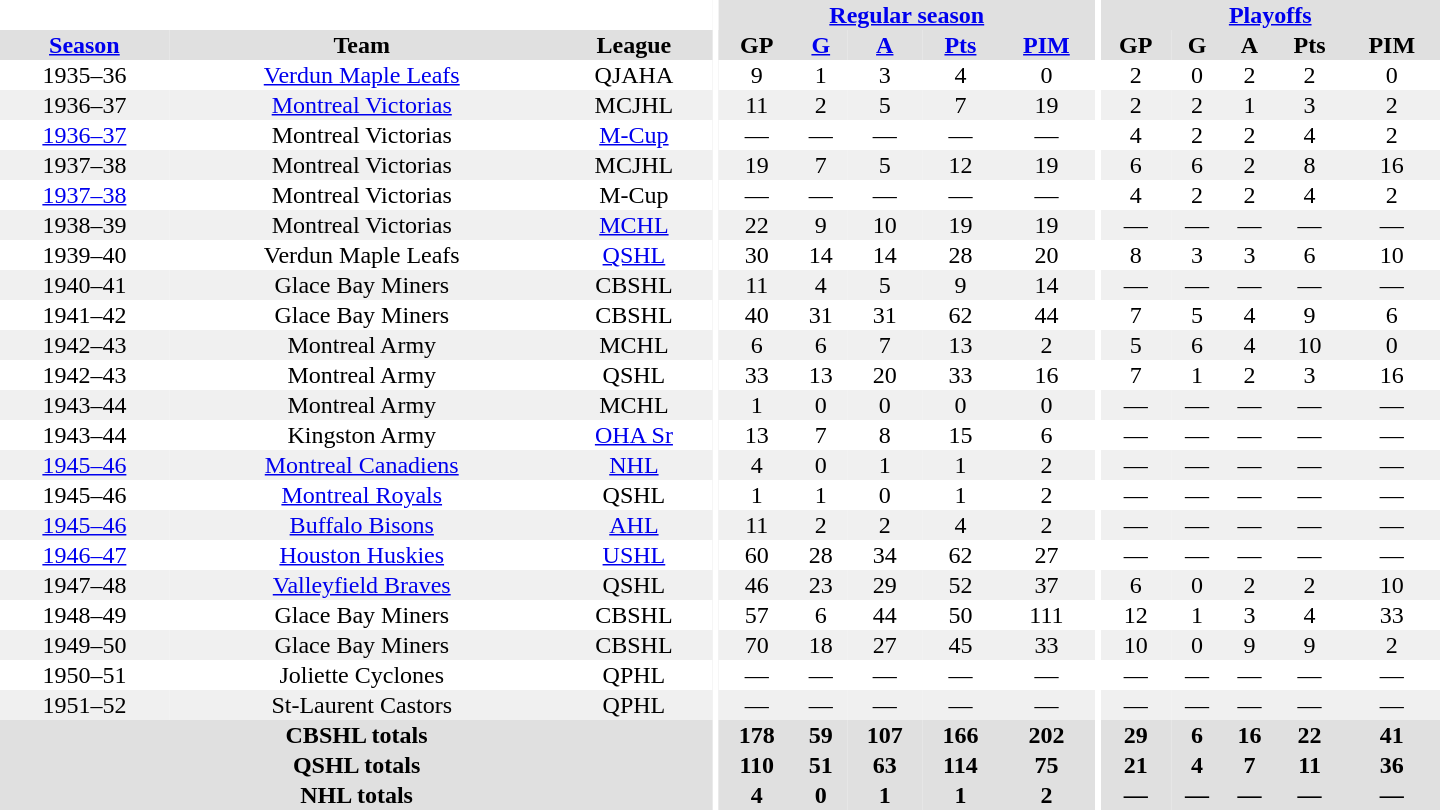<table border="0" cellpadding="1" cellspacing="0" style="text-align:center; width:60em">
<tr bgcolor="#e0e0e0">
<th colspan="3" bgcolor="#ffffff"></th>
<th rowspan="100" bgcolor="#ffffff"></th>
<th colspan="5"><a href='#'>Regular season</a></th>
<th rowspan="100" bgcolor="#ffffff"></th>
<th colspan="5"><a href='#'>Playoffs</a></th>
</tr>
<tr bgcolor="#e0e0e0">
<th><a href='#'>Season</a></th>
<th>Team</th>
<th>League</th>
<th>GP</th>
<th><a href='#'>G</a></th>
<th><a href='#'>A</a></th>
<th><a href='#'>Pts</a></th>
<th><a href='#'>PIM</a></th>
<th>GP</th>
<th>G</th>
<th>A</th>
<th>Pts</th>
<th>PIM</th>
</tr>
<tr>
<td>1935–36</td>
<td><a href='#'>Verdun Maple Leafs</a></td>
<td>QJAHA</td>
<td>9</td>
<td>1</td>
<td>3</td>
<td>4</td>
<td>0</td>
<td>2</td>
<td>0</td>
<td>2</td>
<td>2</td>
<td>0</td>
</tr>
<tr bgcolor="#f0f0f0">
<td>1936–37</td>
<td><a href='#'>Montreal Victorias</a></td>
<td>MCJHL</td>
<td>11</td>
<td>2</td>
<td>5</td>
<td>7</td>
<td>19</td>
<td>2</td>
<td>2</td>
<td>1</td>
<td>3</td>
<td>2</td>
</tr>
<tr>
<td><a href='#'>1936–37</a></td>
<td>Montreal Victorias</td>
<td><a href='#'>M-Cup</a></td>
<td>—</td>
<td>—</td>
<td>—</td>
<td>—</td>
<td>—</td>
<td>4</td>
<td>2</td>
<td>2</td>
<td>4</td>
<td>2</td>
</tr>
<tr bgcolor="#f0f0f0">
<td>1937–38</td>
<td>Montreal Victorias</td>
<td>MCJHL</td>
<td>19</td>
<td>7</td>
<td>5</td>
<td>12</td>
<td>19</td>
<td>6</td>
<td>6</td>
<td>2</td>
<td>8</td>
<td>16</td>
</tr>
<tr>
<td><a href='#'>1937–38</a></td>
<td>Montreal Victorias</td>
<td>M-Cup</td>
<td>—</td>
<td>—</td>
<td>—</td>
<td>—</td>
<td>—</td>
<td>4</td>
<td>2</td>
<td>2</td>
<td>4</td>
<td>2</td>
</tr>
<tr bgcolor="#f0f0f0">
<td>1938–39</td>
<td>Montreal Victorias</td>
<td><a href='#'>MCHL</a></td>
<td>22</td>
<td>9</td>
<td>10</td>
<td>19</td>
<td>19</td>
<td>—</td>
<td>—</td>
<td>—</td>
<td>—</td>
<td>—</td>
</tr>
<tr>
<td>1939–40</td>
<td>Verdun Maple Leafs</td>
<td><a href='#'>QSHL</a></td>
<td>30</td>
<td>14</td>
<td>14</td>
<td>28</td>
<td>20</td>
<td>8</td>
<td>3</td>
<td>3</td>
<td>6</td>
<td>10</td>
</tr>
<tr bgcolor="#f0f0f0">
<td>1940–41</td>
<td>Glace Bay Miners</td>
<td>CBSHL</td>
<td>11</td>
<td>4</td>
<td>5</td>
<td>9</td>
<td>14</td>
<td>—</td>
<td>—</td>
<td>—</td>
<td>—</td>
<td>—</td>
</tr>
<tr>
<td>1941–42</td>
<td>Glace Bay Miners</td>
<td>CBSHL</td>
<td>40</td>
<td>31</td>
<td>31</td>
<td>62</td>
<td>44</td>
<td>7</td>
<td>5</td>
<td>4</td>
<td>9</td>
<td>6</td>
</tr>
<tr bgcolor="#f0f0f0">
<td>1942–43</td>
<td>Montreal Army</td>
<td>MCHL</td>
<td>6</td>
<td>6</td>
<td>7</td>
<td>13</td>
<td>2</td>
<td>5</td>
<td>6</td>
<td>4</td>
<td>10</td>
<td>0</td>
</tr>
<tr>
<td>1942–43</td>
<td>Montreal Army</td>
<td>QSHL</td>
<td>33</td>
<td>13</td>
<td>20</td>
<td>33</td>
<td>16</td>
<td>7</td>
<td>1</td>
<td>2</td>
<td>3</td>
<td>16</td>
</tr>
<tr bgcolor="#f0f0f0">
<td>1943–44</td>
<td>Montreal Army</td>
<td>MCHL</td>
<td>1</td>
<td>0</td>
<td>0</td>
<td>0</td>
<td>0</td>
<td>—</td>
<td>—</td>
<td>—</td>
<td>—</td>
<td>—</td>
</tr>
<tr>
<td>1943–44</td>
<td>Kingston Army</td>
<td><a href='#'>OHA Sr</a></td>
<td>13</td>
<td>7</td>
<td>8</td>
<td>15</td>
<td>6</td>
<td>—</td>
<td>—</td>
<td>—</td>
<td>—</td>
<td>—</td>
</tr>
<tr bgcolor="#f0f0f0">
<td><a href='#'>1945–46</a></td>
<td><a href='#'>Montreal Canadiens</a></td>
<td><a href='#'>NHL</a></td>
<td>4</td>
<td>0</td>
<td>1</td>
<td>1</td>
<td>2</td>
<td>—</td>
<td>—</td>
<td>—</td>
<td>—</td>
<td>—</td>
</tr>
<tr>
<td>1945–46</td>
<td><a href='#'>Montreal Royals</a></td>
<td>QSHL</td>
<td>1</td>
<td>1</td>
<td>0</td>
<td>1</td>
<td>2</td>
<td>—</td>
<td>—</td>
<td>—</td>
<td>—</td>
<td>—</td>
</tr>
<tr bgcolor="#f0f0f0">
<td><a href='#'>1945–46</a></td>
<td><a href='#'>Buffalo Bisons</a></td>
<td><a href='#'>AHL</a></td>
<td>11</td>
<td>2</td>
<td>2</td>
<td>4</td>
<td>2</td>
<td>—</td>
<td>—</td>
<td>—</td>
<td>—</td>
<td>—</td>
</tr>
<tr>
<td><a href='#'>1946–47</a></td>
<td><a href='#'>Houston Huskies</a></td>
<td><a href='#'>USHL</a></td>
<td>60</td>
<td>28</td>
<td>34</td>
<td>62</td>
<td>27</td>
<td>—</td>
<td>—</td>
<td>—</td>
<td>—</td>
<td>—</td>
</tr>
<tr bgcolor="#f0f0f0">
<td>1947–48</td>
<td><a href='#'>Valleyfield Braves</a></td>
<td>QSHL</td>
<td>46</td>
<td>23</td>
<td>29</td>
<td>52</td>
<td>37</td>
<td>6</td>
<td>0</td>
<td>2</td>
<td>2</td>
<td>10</td>
</tr>
<tr>
<td>1948–49</td>
<td>Glace Bay Miners</td>
<td>CBSHL</td>
<td>57</td>
<td>6</td>
<td>44</td>
<td>50</td>
<td>111</td>
<td>12</td>
<td>1</td>
<td>3</td>
<td>4</td>
<td>33</td>
</tr>
<tr bgcolor="#f0f0f0">
<td>1949–50</td>
<td>Glace Bay Miners</td>
<td>CBSHL</td>
<td>70</td>
<td>18</td>
<td>27</td>
<td>45</td>
<td>33</td>
<td>10</td>
<td>0</td>
<td>9</td>
<td>9</td>
<td>2</td>
</tr>
<tr>
<td>1950–51</td>
<td>Joliette Cyclones</td>
<td>QPHL</td>
<td>—</td>
<td>—</td>
<td>—</td>
<td>—</td>
<td>—</td>
<td>—</td>
<td>—</td>
<td>—</td>
<td>—</td>
<td>—</td>
</tr>
<tr bgcolor="#f0f0f0">
<td>1951–52</td>
<td>St-Laurent Castors</td>
<td>QPHL</td>
<td>—</td>
<td>—</td>
<td>—</td>
<td>—</td>
<td>—</td>
<td>—</td>
<td>—</td>
<td>—</td>
<td>—</td>
<td>—</td>
</tr>
<tr bgcolor="#e0e0e0">
<th colspan="3">CBSHL totals</th>
<th>178</th>
<th>59</th>
<th>107</th>
<th>166</th>
<th>202</th>
<th>29</th>
<th>6</th>
<th>16</th>
<th>22</th>
<th>41</th>
</tr>
<tr bgcolor="#e0e0e0">
<th colspan="3">QSHL totals</th>
<th>110</th>
<th>51</th>
<th>63</th>
<th>114</th>
<th>75</th>
<th>21</th>
<th>4</th>
<th>7</th>
<th>11</th>
<th>36</th>
</tr>
<tr bgcolor="#e0e0e0">
<th colspan="3">NHL totals</th>
<th>4</th>
<th>0</th>
<th>1</th>
<th>1</th>
<th>2</th>
<th>—</th>
<th>—</th>
<th>—</th>
<th>—</th>
<th>—</th>
</tr>
</table>
